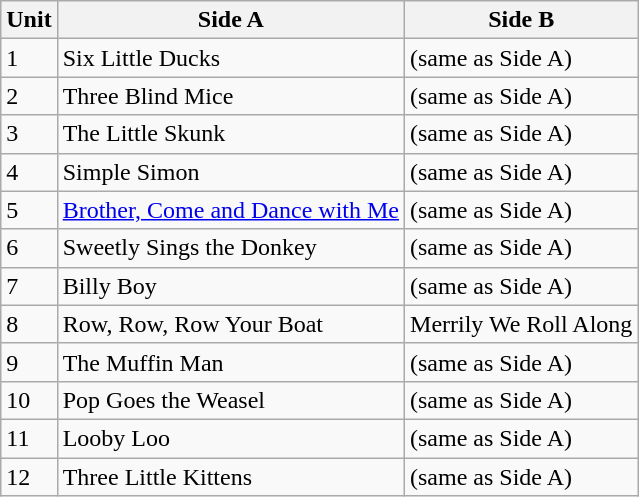<table class="wikitable">
<tr>
<th>Unit</th>
<th>Side A</th>
<th>Side B</th>
</tr>
<tr>
<td>1</td>
<td>Six Little Ducks</td>
<td>(same as Side A)</td>
</tr>
<tr>
<td>2</td>
<td>Three Blind Mice</td>
<td>(same as Side A)</td>
</tr>
<tr>
<td>3</td>
<td>The Little Skunk</td>
<td>(same as Side A)</td>
</tr>
<tr>
<td>4</td>
<td>Simple Simon</td>
<td>(same as Side A)</td>
</tr>
<tr>
<td>5</td>
<td><a href='#'>Brother, Come and Dance with Me</a></td>
<td>(same as Side A)</td>
</tr>
<tr>
<td>6</td>
<td>Sweetly Sings the Donkey</td>
<td>(same as Side A)</td>
</tr>
<tr>
<td>7</td>
<td>Billy Boy</td>
<td>(same as Side A)</td>
</tr>
<tr>
<td>8</td>
<td>Row, Row, Row Your Boat</td>
<td>Merrily We Roll Along</td>
</tr>
<tr>
<td>9</td>
<td>The Muffin Man</td>
<td>(same as Side A)</td>
</tr>
<tr>
<td>10</td>
<td>Pop Goes the Weasel</td>
<td>(same as Side A)</td>
</tr>
<tr>
<td>11</td>
<td>Looby Loo</td>
<td>(same as Side A)</td>
</tr>
<tr>
<td>12</td>
<td>Three Little Kittens</td>
<td>(same as Side A)</td>
</tr>
</table>
